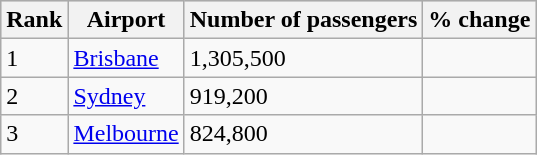<table class="wikitable sortable" style="font-size: 100%" width= align=>
<tr style="background:lightgrey;">
<th>Rank</th>
<th>Airport</th>
<th>Number of passengers</th>
<th>% change</th>
</tr>
<tr>
<td>1</td>
<td><a href='#'>Brisbane</a></td>
<td>1,305,500</td>
<td> </td>
</tr>
<tr>
<td>2</td>
<td><a href='#'>Sydney</a></td>
<td>919,200</td>
<td> </td>
</tr>
<tr>
<td>3</td>
<td><a href='#'>Melbourne</a></td>
<td>824,800</td>
<td> </td>
</tr>
</table>
